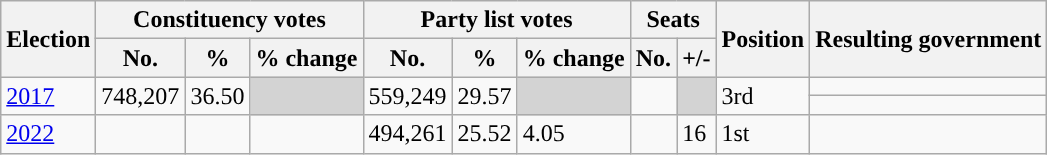<table class="wikitable">
<tr>
<th rowspan="2" style="background-color:">Election</th>
<th colspan="3" style="background-color:">Constituency votes</th>
<th colspan="3" style="background-color:">Party list votes</th>
<th colspan="2" style="background-color:">Seats</th>
<th rowspan="2" style="background-color:">Position</th>
<th rowspan="2" style="background-color:">Resulting government</th>
</tr>
<tr>
<th style="background-color:">No.</th>
<th style="background-color:">%</th>
<th style="background-color:">% change</th>
<th style="background-color:">No.</th>
<th style="background-color:">%</th>
<th style="background-color:">% change</th>
<th style="background-color:">No.</th>
<th style="background-color:">+/-</th>
</tr>
<tr>
<td rowspan="2"><a href='#'>2017</a></td>
<td rowspan="2">748,207</td>
<td rowspan="2">36.50</td>
<td rowspan="2" bgcolor="lightgrey"></td>
<td rowspan="2">559,249</td>
<td rowspan="2">29.57</td>
<td rowspan="2" bgcolor="lightgrey"></td>
<td rowspan="2"></td>
<td rowspan="2" bgcolor="lightgrey"></td>
<td rowspan="2">3rd</td>
<td></td>
</tr>
<tr>
<td></td>
</tr>
<tr>
<td><a href='#'>2022</a></td>
<td></td>
<td></td>
<td></td>
<td>494,261</td>
<td>25.52</td>
<td> 4.05</td>
<td></td>
<td> 16</td>
<td> 1st</td>
<td></td>
</tr>
</table>
